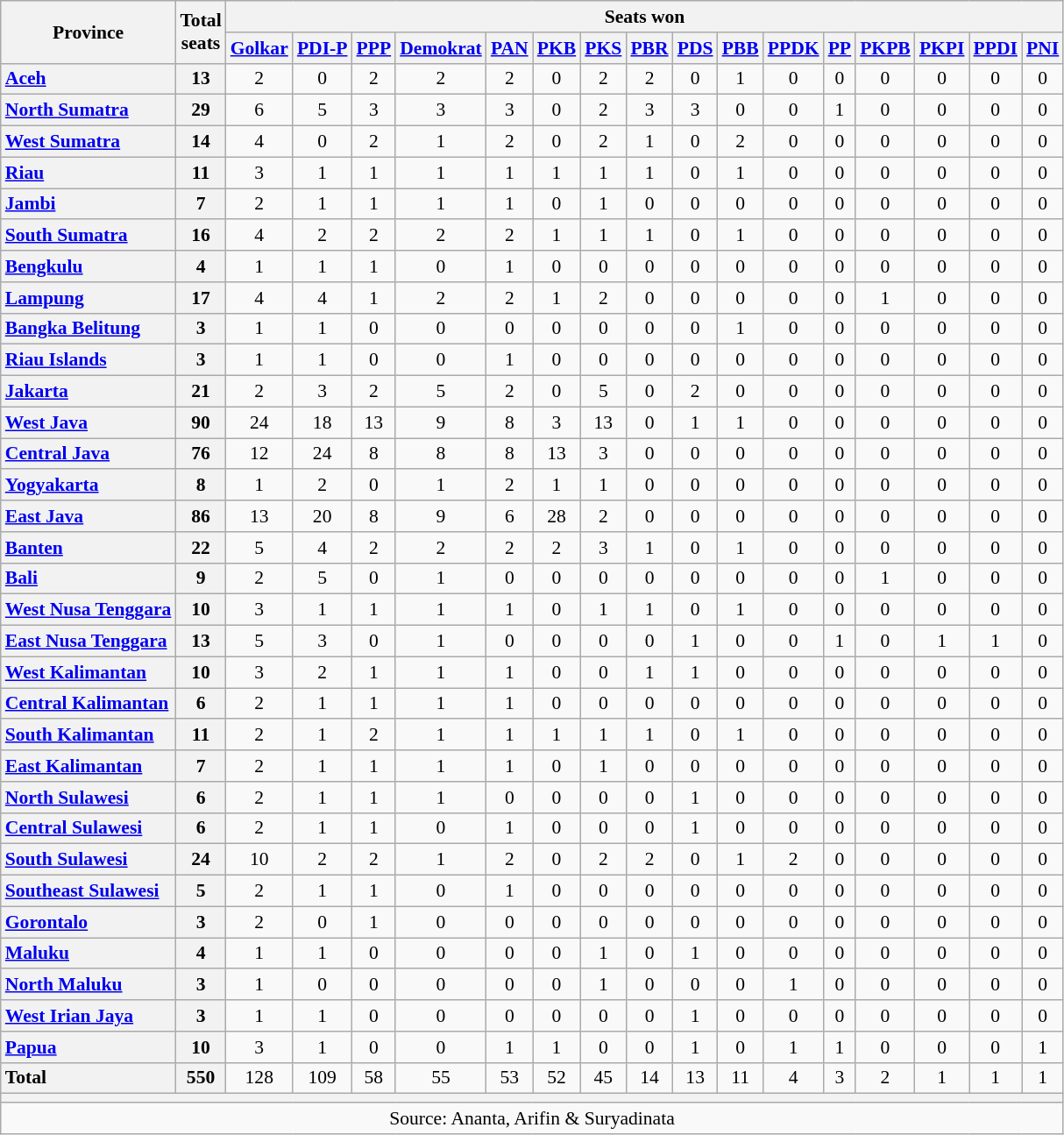<table class="wikitable" style="text-align:center; font-size: 0.9em;">
<tr>
<th rowspan="2">Province</th>
<th rowspan="2">Total<br>seats</th>
<th colspan="16">Seats won</th>
</tr>
<tr>
<th><a href='#'>Golkar</a></th>
<th><a href='#'>PDI-P</a></th>
<th><a href='#'>PPP</a></th>
<th><a href='#'>Demokrat</a></th>
<th><a href='#'>PAN</a></th>
<th><a href='#'>PKB</a></th>
<th><a href='#'>PKS</a></th>
<th><a href='#'>PBR</a></th>
<th><a href='#'>PDS</a></th>
<th><a href='#'>PBB</a></th>
<th><a href='#'>PPDK</a></th>
<th><a href='#'>PP</a></th>
<th><a href='#'>PKPB</a></th>
<th><a href='#'>PKPI</a></th>
<th><a href='#'>PPDI</a></th>
<th><a href='#'>PNI</a></th>
</tr>
<tr>
<th style="text-align: left;"><a href='#'>Aceh</a></th>
<th>13</th>
<td>2</td>
<td>0</td>
<td>2</td>
<td>2</td>
<td>2</td>
<td>0</td>
<td>2</td>
<td>2</td>
<td>0</td>
<td>1</td>
<td>0</td>
<td>0</td>
<td>0</td>
<td>0</td>
<td>0</td>
<td>0</td>
</tr>
<tr>
<th style="text-align: left;"><a href='#'>North Sumatra</a></th>
<th>29</th>
<td>6</td>
<td>5</td>
<td>3</td>
<td>3</td>
<td>3</td>
<td>0</td>
<td>2</td>
<td>3</td>
<td>3</td>
<td>0</td>
<td>0</td>
<td>1</td>
<td>0</td>
<td>0</td>
<td>0</td>
<td>0</td>
</tr>
<tr>
<th style="text-align: left;"><a href='#'>West Sumatra</a></th>
<th>14</th>
<td>4</td>
<td>0</td>
<td>2</td>
<td>1</td>
<td>2</td>
<td>0</td>
<td>2</td>
<td>1</td>
<td>0</td>
<td>2</td>
<td>0</td>
<td>0</td>
<td>0</td>
<td>0</td>
<td>0</td>
<td>0</td>
</tr>
<tr>
<th style="text-align: left;"><a href='#'>Riau</a></th>
<th>11</th>
<td>3</td>
<td>1</td>
<td>1</td>
<td>1</td>
<td>1</td>
<td>1</td>
<td>1</td>
<td>1</td>
<td>0</td>
<td>1</td>
<td>0</td>
<td>0</td>
<td>0</td>
<td>0</td>
<td>0</td>
<td>0</td>
</tr>
<tr>
<th style="text-align: left;"><a href='#'>Jambi</a></th>
<th>7</th>
<td>2</td>
<td>1</td>
<td>1</td>
<td>1</td>
<td>1</td>
<td>0</td>
<td>1</td>
<td>0</td>
<td>0</td>
<td>0</td>
<td>0</td>
<td>0</td>
<td>0</td>
<td>0</td>
<td>0</td>
<td>0</td>
</tr>
<tr>
<th style="text-align: left;"><a href='#'>South Sumatra</a></th>
<th>16</th>
<td>4</td>
<td>2</td>
<td>2</td>
<td>2</td>
<td>2</td>
<td>1</td>
<td>1</td>
<td>1</td>
<td>0</td>
<td>1</td>
<td>0</td>
<td>0</td>
<td>0</td>
<td>0</td>
<td>0</td>
<td>0</td>
</tr>
<tr>
<th style="text-align: left;"><a href='#'>Bengkulu</a></th>
<th>4</th>
<td>1</td>
<td>1</td>
<td>1</td>
<td>0</td>
<td>1</td>
<td>0</td>
<td>0</td>
<td>0</td>
<td>0</td>
<td>0</td>
<td>0</td>
<td>0</td>
<td>0</td>
<td>0</td>
<td>0</td>
<td>0</td>
</tr>
<tr>
<th style="text-align: left;"><a href='#'>Lampung</a></th>
<th>17</th>
<td>4</td>
<td>4</td>
<td>1</td>
<td>2</td>
<td>2</td>
<td>1</td>
<td>2</td>
<td>0</td>
<td>0</td>
<td>0</td>
<td>0</td>
<td>0</td>
<td>1</td>
<td>0</td>
<td>0</td>
<td>0</td>
</tr>
<tr>
<th style="text-align: left;"><a href='#'>Bangka Belitung</a></th>
<th>3</th>
<td>1</td>
<td>1</td>
<td>0</td>
<td>0</td>
<td>0</td>
<td>0</td>
<td>0</td>
<td>0</td>
<td>0</td>
<td>1</td>
<td>0</td>
<td>0</td>
<td>0</td>
<td>0</td>
<td>0</td>
<td>0</td>
</tr>
<tr>
<th style="text-align: left;"><a href='#'>Riau Islands</a></th>
<th>3</th>
<td>1</td>
<td>1</td>
<td>0</td>
<td>0</td>
<td>1</td>
<td>0</td>
<td>0</td>
<td>0</td>
<td>0</td>
<td>0</td>
<td>0</td>
<td>0</td>
<td>0</td>
<td>0</td>
<td>0</td>
<td>0</td>
</tr>
<tr>
<th style="text-align: left;"><a href='#'>Jakarta</a></th>
<th>21</th>
<td>2</td>
<td>3</td>
<td>2</td>
<td>5</td>
<td>2</td>
<td>0</td>
<td>5</td>
<td>0</td>
<td>2</td>
<td>0</td>
<td>0</td>
<td>0</td>
<td>0</td>
<td>0</td>
<td>0</td>
<td>0</td>
</tr>
<tr>
<th style="text-align: left;"><a href='#'>West Java</a></th>
<th>90</th>
<td>24</td>
<td>18</td>
<td>13</td>
<td>9</td>
<td>8</td>
<td>3</td>
<td>13</td>
<td>0</td>
<td>1</td>
<td>1</td>
<td>0</td>
<td>0</td>
<td>0</td>
<td>0</td>
<td>0</td>
<td>0</td>
</tr>
<tr>
<th style="text-align: left;"><a href='#'>Central Java</a></th>
<th>76</th>
<td>12</td>
<td>24</td>
<td>8</td>
<td>8</td>
<td>8</td>
<td>13</td>
<td>3</td>
<td>0</td>
<td>0</td>
<td>0</td>
<td>0</td>
<td>0</td>
<td>0</td>
<td>0</td>
<td>0</td>
<td>0</td>
</tr>
<tr>
<th style="text-align: left;"><a href='#'>Yogyakarta</a></th>
<th>8</th>
<td>1</td>
<td>2</td>
<td>0</td>
<td>1</td>
<td>2</td>
<td>1</td>
<td>1</td>
<td>0</td>
<td>0</td>
<td>0</td>
<td>0</td>
<td>0</td>
<td>0</td>
<td>0</td>
<td>0</td>
<td>0</td>
</tr>
<tr>
<th style="text-align: left;"><a href='#'>East Java</a></th>
<th>86</th>
<td>13</td>
<td>20</td>
<td>8</td>
<td>9</td>
<td>6</td>
<td>28</td>
<td>2</td>
<td>0</td>
<td>0</td>
<td>0</td>
<td>0</td>
<td>0</td>
<td>0</td>
<td>0</td>
<td>0</td>
<td>0</td>
</tr>
<tr>
<th style="text-align: left;"><a href='#'>Banten</a></th>
<th>22</th>
<td>5</td>
<td>4</td>
<td>2</td>
<td>2</td>
<td>2</td>
<td>2</td>
<td>3</td>
<td>1</td>
<td>0</td>
<td>1</td>
<td>0</td>
<td>0</td>
<td>0</td>
<td>0</td>
<td>0</td>
<td>0</td>
</tr>
<tr>
<th style="text-align: left;"><a href='#'>Bali</a></th>
<th>9</th>
<td>2</td>
<td>5</td>
<td>0</td>
<td>1</td>
<td>0</td>
<td>0</td>
<td>0</td>
<td>0</td>
<td>0</td>
<td>0</td>
<td>0</td>
<td>0</td>
<td>1</td>
<td>0</td>
<td>0</td>
<td>0</td>
</tr>
<tr>
<th style="text-align: left;"><a href='#'>West Nusa Tenggara</a></th>
<th>10</th>
<td>3</td>
<td>1</td>
<td>1</td>
<td>1</td>
<td>1</td>
<td>0</td>
<td>1</td>
<td>1</td>
<td>0</td>
<td>1</td>
<td>0</td>
<td>0</td>
<td>0</td>
<td>0</td>
<td>0</td>
<td>0</td>
</tr>
<tr>
<th style="text-align: left;"><a href='#'>East Nusa Tenggara</a></th>
<th>13</th>
<td>5</td>
<td>3</td>
<td>0</td>
<td>1</td>
<td>0</td>
<td>0</td>
<td>0</td>
<td>0</td>
<td>1</td>
<td>0</td>
<td>0</td>
<td>1</td>
<td>0</td>
<td>1</td>
<td>1</td>
<td>0</td>
</tr>
<tr>
<th style="text-align: left;"><a href='#'>West Kalimantan</a></th>
<th>10</th>
<td>3</td>
<td>2</td>
<td>1</td>
<td>1</td>
<td>1</td>
<td>0</td>
<td>0</td>
<td>1</td>
<td>1</td>
<td>0</td>
<td>0</td>
<td>0</td>
<td>0</td>
<td>0</td>
<td>0</td>
<td>0</td>
</tr>
<tr>
<th style="text-align: left;"><a href='#'>Central Kalimantan</a></th>
<th>6</th>
<td>2</td>
<td>1</td>
<td>1</td>
<td>1</td>
<td>1</td>
<td>0</td>
<td>0</td>
<td>0</td>
<td>0</td>
<td>0</td>
<td>0</td>
<td>0</td>
<td>0</td>
<td>0</td>
<td>0</td>
<td>0</td>
</tr>
<tr>
<th style="text-align: left;"><a href='#'>South Kalimantan</a></th>
<th>11</th>
<td>2</td>
<td>1</td>
<td>2</td>
<td>1</td>
<td>1</td>
<td>1</td>
<td>1</td>
<td>1</td>
<td>0</td>
<td>1</td>
<td>0</td>
<td>0</td>
<td>0</td>
<td>0</td>
<td>0</td>
<td>0</td>
</tr>
<tr>
<th style="text-align: left;"><a href='#'>East Kalimantan</a></th>
<th>7</th>
<td>2</td>
<td>1</td>
<td>1</td>
<td>1</td>
<td>1</td>
<td>0</td>
<td>1</td>
<td>0</td>
<td>0</td>
<td>0</td>
<td>0</td>
<td>0</td>
<td>0</td>
<td>0</td>
<td>0</td>
<td>0</td>
</tr>
<tr>
<th style="text-align: left;"><a href='#'>North Sulawesi</a></th>
<th>6</th>
<td>2</td>
<td>1</td>
<td>1</td>
<td>1</td>
<td>0</td>
<td>0</td>
<td>0</td>
<td>0</td>
<td>1</td>
<td>0</td>
<td>0</td>
<td>0</td>
<td>0</td>
<td>0</td>
<td>0</td>
<td>0</td>
</tr>
<tr>
<th style="text-align: left;"><a href='#'>Central Sulawesi</a></th>
<th>6</th>
<td>2</td>
<td>1</td>
<td>1</td>
<td>0</td>
<td>1</td>
<td>0</td>
<td>0</td>
<td>0</td>
<td>1</td>
<td>0</td>
<td>0</td>
<td>0</td>
<td>0</td>
<td>0</td>
<td>0</td>
<td>0</td>
</tr>
<tr>
<th style="text-align: left;"><a href='#'>South Sulawesi</a></th>
<th>24</th>
<td>10</td>
<td>2</td>
<td>2</td>
<td>1</td>
<td>2</td>
<td>0</td>
<td>2</td>
<td>2</td>
<td>0</td>
<td>1</td>
<td>2</td>
<td>0</td>
<td>0</td>
<td>0</td>
<td>0</td>
<td>0</td>
</tr>
<tr>
<th style="text-align: left;"><a href='#'>Southeast Sulawesi</a></th>
<th>5</th>
<td>2</td>
<td>1</td>
<td>1</td>
<td>0</td>
<td>1</td>
<td>0</td>
<td>0</td>
<td>0</td>
<td>0</td>
<td>0</td>
<td>0</td>
<td>0</td>
<td>0</td>
<td>0</td>
<td>0</td>
<td>0</td>
</tr>
<tr>
<th style="text-align: left;"><a href='#'>Gorontalo</a></th>
<th>3</th>
<td>2</td>
<td>0</td>
<td>1</td>
<td>0</td>
<td>0</td>
<td>0</td>
<td>0</td>
<td>0</td>
<td>0</td>
<td>0</td>
<td>0</td>
<td>0</td>
<td>0</td>
<td>0</td>
<td>0</td>
<td>0</td>
</tr>
<tr>
<th style="text-align: left;"><a href='#'>Maluku</a></th>
<th>4</th>
<td>1</td>
<td>1</td>
<td>0</td>
<td>0</td>
<td>0</td>
<td>0</td>
<td>1</td>
<td>0</td>
<td>1</td>
<td>0</td>
<td>0</td>
<td>0</td>
<td>0</td>
<td>0</td>
<td>0</td>
<td>0</td>
</tr>
<tr>
<th style="text-align: left;"><a href='#'>North Maluku</a></th>
<th>3</th>
<td>1</td>
<td>0</td>
<td>0</td>
<td>0</td>
<td>0</td>
<td>0</td>
<td>1</td>
<td>0</td>
<td>0</td>
<td>0</td>
<td>1</td>
<td>0</td>
<td>0</td>
<td>0</td>
<td>0</td>
<td>0</td>
</tr>
<tr>
<th style="text-align: left;"><a href='#'>West Irian Jaya</a></th>
<th>3</th>
<td>1</td>
<td>1</td>
<td>0</td>
<td>0</td>
<td>0</td>
<td>0</td>
<td>0</td>
<td>0</td>
<td>1</td>
<td>0</td>
<td>0</td>
<td>0</td>
<td>0</td>
<td>0</td>
<td>0</td>
<td>0</td>
</tr>
<tr>
<th style="text-align: left;"><a href='#'>Papua</a></th>
<th>10</th>
<td>3</td>
<td>1</td>
<td>0</td>
<td>0</td>
<td>1</td>
<td>1</td>
<td>0</td>
<td>0</td>
<td>1</td>
<td>0</td>
<td>1</td>
<td>1</td>
<td>0</td>
<td>0</td>
<td>0</td>
<td>1</td>
</tr>
<tr class="sortbottom">
<th style="text-align: left;">Total</th>
<th>550</th>
<td>128</td>
<td>109</td>
<td>58</td>
<td>55</td>
<td>53</td>
<td>52</td>
<td>45</td>
<td>14</td>
<td>13</td>
<td>11</td>
<td>4</td>
<td>3</td>
<td>2</td>
<td>1</td>
<td>1</td>
<td>1</td>
</tr>
<tr>
<th colspan="18"></th>
</tr>
<tr>
<td colspan="18">Source: Ananta, Arifin & Suryadinata</td>
</tr>
</table>
